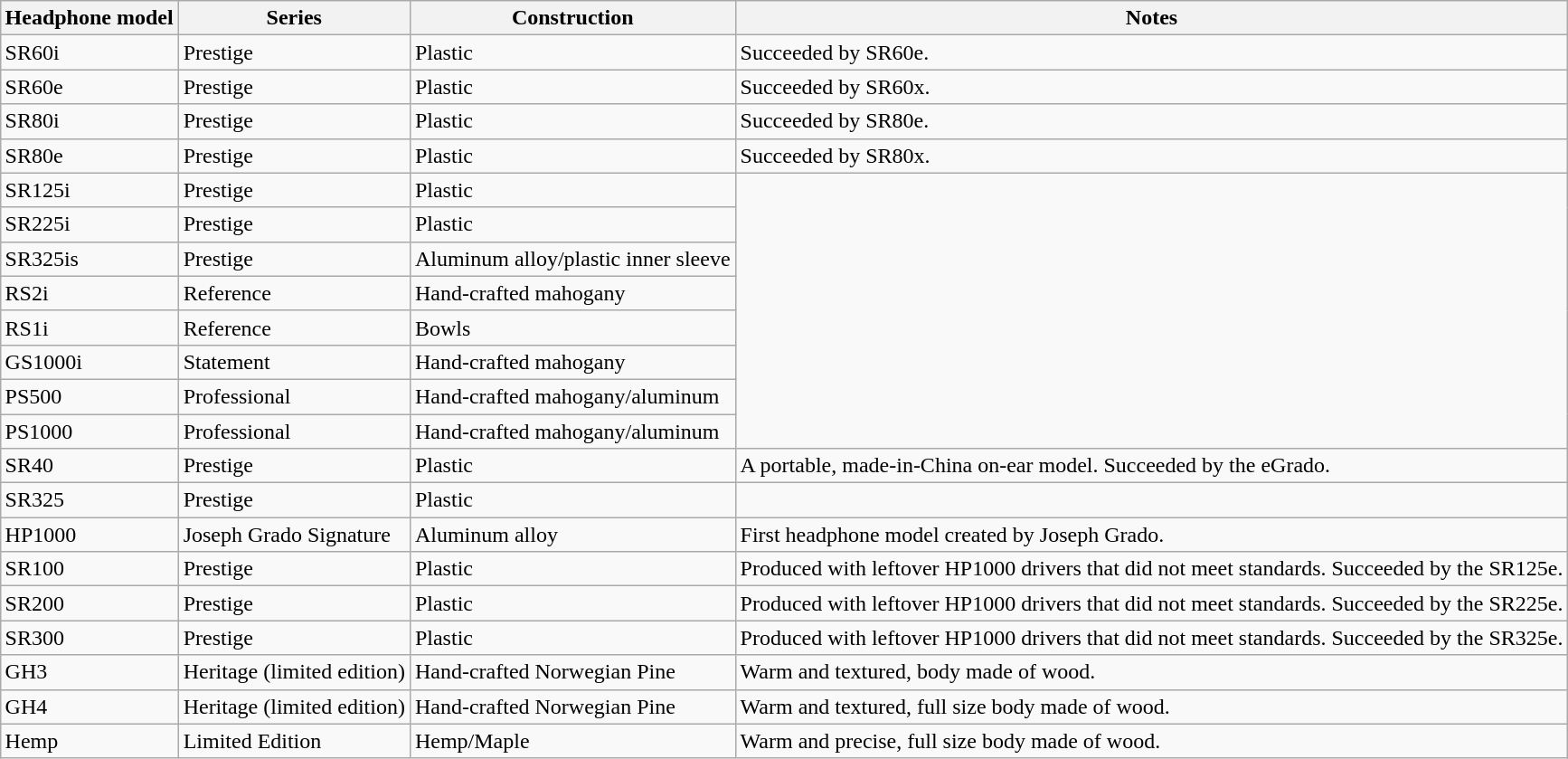<table class="wikitable" style="margin:auto;">
<tr>
<th>Headphone model</th>
<th>Series</th>
<th>Construction</th>
<th>Notes</th>
</tr>
<tr>
<td>SR60i</td>
<td>Prestige</td>
<td>Plastic</td>
<td>Succeeded by SR60e.</td>
</tr>
<tr>
<td>SR60e</td>
<td>Prestige</td>
<td>Plastic</td>
<td>Succeeded by SR60x.</td>
</tr>
<tr>
<td>SR80i</td>
<td>Prestige</td>
<td>Plastic</td>
<td>Succeeded by SR80e.</td>
</tr>
<tr>
<td>SR80e</td>
<td>Prestige</td>
<td>Plastic</td>
<td>Succeeded by SR80x.</td>
</tr>
<tr>
<td>SR125i</td>
<td>Prestige</td>
<td>Plastic</td>
</tr>
<tr>
<td>SR225i</td>
<td>Prestige</td>
<td>Plastic</td>
</tr>
<tr>
<td>SR325is</td>
<td>Prestige</td>
<td>Aluminum alloy/plastic inner sleeve</td>
</tr>
<tr>
<td>RS2i</td>
<td>Reference</td>
<td>Hand-crafted mahogany</td>
</tr>
<tr>
<td>RS1i</td>
<td>Reference</td>
<td>Bowls</td>
</tr>
<tr>
<td>GS1000i</td>
<td>Statement</td>
<td>Hand-crafted mahogany</td>
</tr>
<tr>
<td>PS500</td>
<td>Professional</td>
<td>Hand-crafted mahogany/aluminum</td>
</tr>
<tr>
<td>PS1000</td>
<td>Professional</td>
<td>Hand-crafted mahogany/aluminum</td>
</tr>
<tr>
<td>SR40</td>
<td>Prestige</td>
<td>Plastic</td>
<td>A portable, made-in-China on-ear model. Succeeded by the eGrado.</td>
</tr>
<tr>
<td>SR325</td>
<td>Prestige</td>
<td>Plastic</td>
</tr>
<tr>
<td>HP1000</td>
<td>Joseph Grado Signature</td>
<td>Aluminum alloy</td>
<td>First headphone model created by Joseph Grado.</td>
</tr>
<tr>
<td>SR100</td>
<td>Prestige</td>
<td>Plastic</td>
<td>Produced with leftover HP1000 drivers that did not meet standards. Succeeded by the SR125e.</td>
</tr>
<tr>
<td>SR200</td>
<td>Prestige</td>
<td>Plastic</td>
<td>Produced with leftover HP1000 drivers that did not meet standards. Succeeded by the SR225e.</td>
</tr>
<tr>
<td>SR300</td>
<td>Prestige</td>
<td>Plastic</td>
<td>Produced with leftover HP1000 drivers that did not meet standards. Succeeded by the SR325e.</td>
</tr>
<tr>
<td>GH3</td>
<td>Heritage (limited edition)</td>
<td>Hand-crafted Norwegian Pine</td>
<td>Warm and textured, body made of wood.</td>
</tr>
<tr>
<td>GH4</td>
<td>Heritage (limited edition)</td>
<td>Hand-crafted Norwegian Pine</td>
<td>Warm and textured, full size body made of wood.</td>
</tr>
<tr>
<td>Hemp</td>
<td>Limited Edition</td>
<td>Hemp/Maple</td>
<td>Warm and precise, full size body made of wood.</td>
</tr>
</table>
